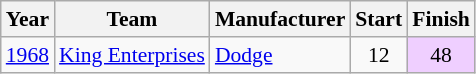<table class="wikitable" style="font-size: 90%;">
<tr>
<th>Year</th>
<th>Team</th>
<th>Manufacturer</th>
<th>Start</th>
<th>Finish</th>
</tr>
<tr>
<td><a href='#'>1968</a></td>
<td><a href='#'>King Enterprises</a></td>
<td><a href='#'>Dodge</a></td>
<td align=center>12</td>
<td align=center style="background:#EFCFFF;">48</td>
</tr>
</table>
